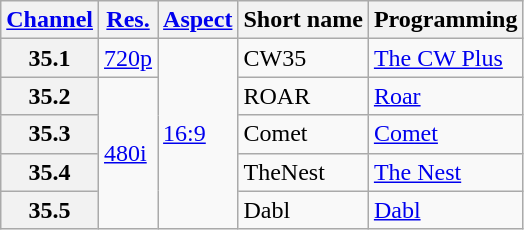<table class="wikitable">
<tr>
<th scope = "col"><a href='#'>Channel</a></th>
<th scope = "col"><a href='#'>Res.</a></th>
<th scope = "col"><a href='#'>Aspect</a></th>
<th scope = "col">Short name</th>
<th scope = "col">Programming</th>
</tr>
<tr>
<th scope = "row">35.1</th>
<td><a href='#'>720p</a></td>
<td rowspan=5><a href='#'>16:9</a></td>
<td>CW35</td>
<td><a href='#'>The CW Plus</a></td>
</tr>
<tr>
<th scope = "row">35.2</th>
<td rowspan=4><a href='#'>480i</a></td>
<td>ROAR</td>
<td><a href='#'>Roar</a></td>
</tr>
<tr>
<th scope = "row">35.3</th>
<td>Comet</td>
<td><a href='#'>Comet</a></td>
</tr>
<tr>
<th scope = "row">35.4</th>
<td>TheNest</td>
<td><a href='#'>The Nest</a></td>
</tr>
<tr>
<th scope = "row">35.5</th>
<td>Dabl</td>
<td><a href='#'>Dabl</a></td>
</tr>
</table>
